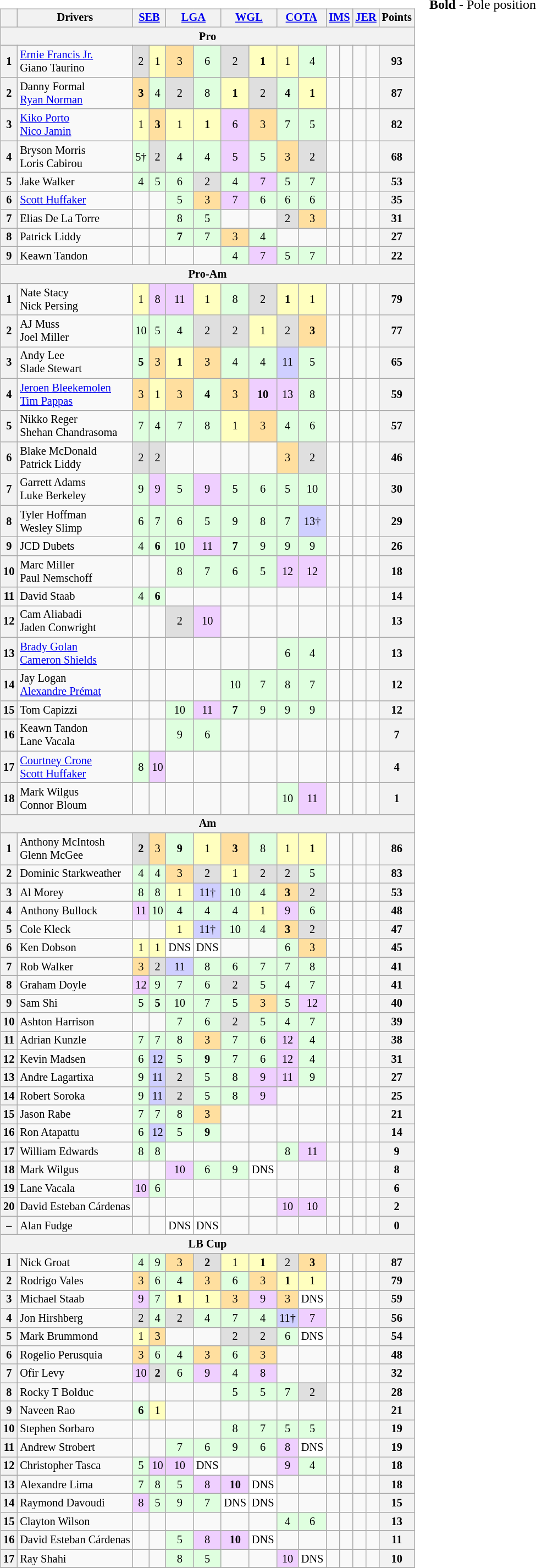<table valign="top">
<tr>
<td valign="top"><br><table class="wikitable" style="font-size:85%; text-align:center">
<tr>
<th></th>
<th>Drivers</th>
<th colspan=2><a href='#'>SEB</a><br></th>
<th colspan=2><a href='#'>LGA</a><br></th>
<th colspan=2><a href='#'>WGL</a><br></th>
<th colspan=2><a href='#'>COTA</a><br></th>
<th colspan=2><a href='#'>IMS</a><br></th>
<th colspan=2><a href='#'>JER</a><br></th>
<th>Points</th>
</tr>
<tr>
<th colspan=15>Pro</th>
</tr>
<tr>
<th>1</th>
<td align=left> <a href='#'>Ernie Francis Jr.</a><br> Giano Taurino</td>
<td style="background:#dfdfdf;">2</td>
<td style="background:#ffffbf;">1</td>
<td style="background:#ffdf9f;">3</td>
<td style="background:#dfffdf;">6</td>
<td style="background:#dfdfdf;">2</td>
<td style="background:#ffffbf;"><strong>1</strong></td>
<td style="background:#ffffbf;">1</td>
<td style="background:#dfffdf;">4</td>
<td></td>
<td></td>
<td></td>
<td></td>
<th>93</th>
</tr>
<tr>
<th>2</th>
<td align=left> Danny Formal<br> <a href='#'>Ryan Norman</a></td>
<td style="background:#ffdf9f;"><strong>3</strong></td>
<td style="background:#dfffdf;">4</td>
<td style="background:#dfdfdf;">2</td>
<td style="background:#dfffdf;">8</td>
<td style="background:#ffffbf;"><strong>1</strong></td>
<td style="background:#dfdfdf;">2</td>
<td style="background:#dfffdf;"><strong>4</strong></td>
<td style="background:#ffffbf;"><strong>1</strong></td>
<td></td>
<td></td>
<td></td>
<td></td>
<th>87</th>
</tr>
<tr>
<th>3</th>
<td align=left> <a href='#'>Kiko Porto</a><br> <a href='#'>Nico Jamin</a></td>
<td style="background:#ffffbf;">1</td>
<td style="background:#ffdf9f;"><strong>3</strong></td>
<td style="background:#ffffbf;">1</td>
<td style="background:#ffffbf;"><strong>1</strong></td>
<td style="background:#efcfff;">6</td>
<td style="background:#ffdf9f;">3</td>
<td style="background:#dfffdf;">7</td>
<td style="background:#dfffdf;">5</td>
<td></td>
<td></td>
<td></td>
<td></td>
<th>82</th>
</tr>
<tr>
<th>4</th>
<td align=left> Bryson Morris<br> Loris Cabirou</td>
<td style="background:#dfffdf;">5†</td>
<td style="background:#dfdfdf;">2</td>
<td style="background:#dfffdf;">4</td>
<td style="background:#dfffdf;">4</td>
<td style="background:#efcfff;">5</td>
<td style="background:#dfffdf;">5</td>
<td style="background:#ffdf9f;">3</td>
<td style="background:#dfdfdf;">2</td>
<td></td>
<td></td>
<td></td>
<td></td>
<th>68</th>
</tr>
<tr>
<th>5</th>
<td align=left> Jake Walker</td>
<td style="background:#dfffdf;">4</td>
<td style="background:#dfffdf;">5</td>
<td style="background:#dfffdf;">6</td>
<td style="background:#dfdfdf;">2</td>
<td style="background:#dfffdf;">4</td>
<td style="background:#efcfff;">7</td>
<td style="background:#dfffdf;">5</td>
<td style="background:#dfffdf;">7</td>
<td></td>
<td></td>
<td></td>
<td></td>
<th>53</th>
</tr>
<tr>
<th>6</th>
<td align=left> <a href='#'>Scott Huffaker</a></td>
<td></td>
<td></td>
<td style="background:#dfffdf;">5</td>
<td style="background:#ffdf9f;">3</td>
<td style="background:#efcfff;">7</td>
<td style="background:#dfffdf;">6</td>
<td style="background:#dfffdf;">6</td>
<td style="background:#dfffdf;">6</td>
<td></td>
<td></td>
<td></td>
<td></td>
<th>35</th>
</tr>
<tr>
<th>7</th>
<td align=left> Elias De La Torre</td>
<td></td>
<td></td>
<td style="background:#dfffdf;">8</td>
<td style="background:#dfffdf;">5</td>
<td></td>
<td></td>
<td style="background:#dfdfdf;">2</td>
<td style="background:#ffdf9f;">3</td>
<td></td>
<td></td>
<td></td>
<td></td>
<th>31</th>
</tr>
<tr>
<th>8</th>
<td align=left> Patrick Liddy</td>
<td></td>
<td></td>
<td style="background:#dfffdf;"><strong>7</strong></td>
<td style="background:#dfffdf;">7</td>
<td style="background:#ffdf9f;">3</td>
<td style="background:#dfffdf;">4</td>
<td></td>
<td></td>
<td></td>
<td></td>
<td></td>
<td></td>
<th>27</th>
</tr>
<tr>
<th>9</th>
<td align=left> Keawn Tandon</td>
<td></td>
<td></td>
<td></td>
<td></td>
<td style="background:#dfffdf;">4</td>
<td style="background:#efcfff;">7</td>
<td style="background:#dfffdf;">5</td>
<td style="background:#dfffdf;">7</td>
<td></td>
<td></td>
<td></td>
<td></td>
<th>22</th>
</tr>
<tr>
<th colspan=15>Pro-Am</th>
</tr>
<tr>
<th>1</th>
<td align=left> Nate Stacy<br> Nick Persing</td>
<td style="background:#ffffbf;">1</td>
<td style="background:#efcfff;">8</td>
<td style="background:#efcfff;">11</td>
<td style="background:#ffffbf;">1</td>
<td style="background:#dfffdf;">8</td>
<td style="background:#dfdfdf;">2</td>
<td style="background:#ffffbf;"><strong>1</strong></td>
<td style="background:#ffffbf;">1</td>
<td></td>
<td></td>
<td></td>
<td></td>
<th>79</th>
</tr>
<tr>
<th>2</th>
<td align=left> AJ Muss<br> Joel Miller</td>
<td style="background:#dfffdf;">10</td>
<td style="background:#dfffdf;">5</td>
<td style="background:#dfffdf;">4</td>
<td style="background:#dfdfdf;">2</td>
<td style="background:#dfdfdf;">2</td>
<td style="background:#ffffbf;">1</td>
<td style="background:#dfdfdf;">2</td>
<td style="background:#ffdf9f;"><strong>3</strong></td>
<td></td>
<td></td>
<td></td>
<td></td>
<th>77</th>
</tr>
<tr>
<th>3</th>
<td align=left> Andy Lee<br> Slade Stewart</td>
<td style="background:#dfffdf;"><strong>5</strong></td>
<td style="background:#ffdf9f;">3</td>
<td style="background:#ffffbf;"><strong>1</strong></td>
<td style="background:#ffdf9f;">3</td>
<td style="background:#dfffdf;">4</td>
<td style="background:#dfffdf;">4</td>
<td style="background:#cfcfff;">11</td>
<td style="background:#dfffdf;">5</td>
<td></td>
<td></td>
<td></td>
<td></td>
<th>65</th>
</tr>
<tr>
<th>4</th>
<td align=left> <a href='#'>Jeroen Bleekemolen</a><br> <a href='#'>Tim Pappas</a></td>
<td style="background:#ffdf9f;">3</td>
<td style="background:#ffffbf;">1</td>
<td style="background:#ffdf9f;">3</td>
<td style="background:#dfffdf;"><strong>4</strong></td>
<td style="background:#ffdf9f;">3</td>
<td style="background:#efcfff;"><strong>10</strong></td>
<td style="background:#efcfff;">13</td>
<td style="background:#dfffdf;">8</td>
<td></td>
<td></td>
<td></td>
<td></td>
<th>59</th>
</tr>
<tr>
<th>5</th>
<td align=left> Nikko Reger<br> Shehan Chandrasoma</td>
<td style="background:#dfffdf;">7</td>
<td style="background:#dfffdf;">4</td>
<td style="background:#dfffdf;">7</td>
<td style="background:#dfffdf;">8</td>
<td style="background:#ffffbf;">1</td>
<td style="background:#ffdf9f;">3</td>
<td style="background:#dfffdf;">4</td>
<td style="background:#dfffdf;">6</td>
<td></td>
<td></td>
<td></td>
<td></td>
<th>57</th>
</tr>
<tr>
<th>6</th>
<td align=left> Blake McDonald<br> Patrick Liddy</td>
<td style="background:#dfdfdf;">2</td>
<td style="background:#dfdfdf;">2</td>
<td></td>
<td></td>
<td></td>
<td></td>
<td style="background:#ffdf9f;">3</td>
<td style="background:#dfdfdf;">2</td>
<td></td>
<td></td>
<td></td>
<td></td>
<th>46</th>
</tr>
<tr>
<th>7</th>
<td align=left> Garrett Adams<br> Luke Berkeley</td>
<td style="background:#dfffdf;">9</td>
<td style="background:#efcfff;">9</td>
<td style="background:#dfffdf;">5</td>
<td style="background:#efcfff;">9</td>
<td style="background:#dfffdf;">5</td>
<td style="background:#dfffdf;">6</td>
<td style="background:#dfffdf;">5</td>
<td style="background:#dfffdf;">10</td>
<td></td>
<td></td>
<td></td>
<td></td>
<th>30</th>
</tr>
<tr>
<th>8</th>
<td align=left> Tyler Hoffman<br> Wesley Slimp</td>
<td style="background:#dfffdf;">6</td>
<td style="background:#dfffdf;">7</td>
<td style="background:#dfffdf;">6</td>
<td style="background:#dfffdf;">5</td>
<td style="background:#dfffdf;">9</td>
<td style="background:#dfffdf;">8</td>
<td style="background:#dfffdf;">7</td>
<td style="background:#cfcfff;">13†</td>
<td></td>
<td></td>
<td></td>
<td></td>
<th>29</th>
</tr>
<tr>
<th>9</th>
<td align=left> JCD Dubets</td>
<td style="background:#dfffdf;">4</td>
<td style="background:#dfffdf;"><strong>6</strong></td>
<td style="background:#dfffdf;">10</td>
<td style="background:#efcfff;">11</td>
<td style="background:#dfffdf;"><strong>7</strong></td>
<td style="background:#dfffdf;">9</td>
<td style="background:#dfffdf;">9</td>
<td style="background:#dfffdf;">9</td>
<td></td>
<td></td>
<td></td>
<td></td>
<th>26</th>
</tr>
<tr>
<th>10</th>
<td align=left> Marc Miller<br> Paul Nemschoff</td>
<td></td>
<td></td>
<td style="background:#dfffdf;">8</td>
<td style="background:#dfffdf;">7</td>
<td style="background:#dfffdf;">6</td>
<td style="background:#dfffdf;">5</td>
<td style="background:#efcfff;">12</td>
<td style="background:#efcfff;">12</td>
<td></td>
<td></td>
<td></td>
<td></td>
<th>18</th>
</tr>
<tr>
<th>11</th>
<td align=left> David Staab</td>
<td style="background:#dfffdf;">4</td>
<td style="background:#dfffdf;"><strong>6</strong></td>
<td></td>
<td></td>
<td></td>
<td></td>
<td></td>
<td></td>
<td></td>
<td></td>
<td></td>
<td></td>
<th>14</th>
</tr>
<tr>
<th>12</th>
<td align=left> Cam Aliabadi<br> Jaden Conwright</td>
<td></td>
<td></td>
<td style="background:#dfdfdf;">2</td>
<td style="background:#efcfff;">10</td>
<td></td>
<td></td>
<td></td>
<td></td>
<td></td>
<td></td>
<td></td>
<td></td>
<th>13</th>
</tr>
<tr>
<th>13</th>
<td align=left> <a href='#'>Brady Golan</a><br> <a href='#'>Cameron Shields</a></td>
<td></td>
<td></td>
<td></td>
<td></td>
<td></td>
<td></td>
<td style="background:#dfffdf;">6</td>
<td style="background:#dfffdf;">4</td>
<td></td>
<td></td>
<td></td>
<td></td>
<th>13</th>
</tr>
<tr>
<th>14</th>
<td align=left> Jay Logan<br> <a href='#'>Alexandre Prémat</a></td>
<td></td>
<td></td>
<td></td>
<td></td>
<td style="background:#dfffdf;">10</td>
<td style="background:#dfffdf;">7</td>
<td style="background:#dfffdf;">8</td>
<td style="background:#dfffdf;">7</td>
<td></td>
<td></td>
<td></td>
<td></td>
<th>12</th>
</tr>
<tr>
<th>15</th>
<td align=left> Tom Capizzi</td>
<td></td>
<td></td>
<td style="background:#dfffdf;">10</td>
<td style="background:#efcfff;">11</td>
<td style="background:#dfffdf;"><strong>7</strong></td>
<td style="background:#dfffdf;">9</td>
<td style="background:#dfffdf;">9</td>
<td style="background:#dfffdf;">9</td>
<td></td>
<td></td>
<td></td>
<td></td>
<th>12</th>
</tr>
<tr>
<th>16</th>
<td align=left> Keawn Tandon<br> Lane Vacala</td>
<td></td>
<td></td>
<td style="background:#dfffdf;">9</td>
<td style="background:#dfffdf;">6</td>
<td></td>
<td></td>
<td></td>
<td></td>
<td></td>
<td></td>
<td></td>
<td></td>
<th>7</th>
</tr>
<tr>
<th>17</th>
<td align=left> <a href='#'>Courtney Crone</a><br> <a href='#'>Scott Huffaker</a></td>
<td style="background:#dfffdf;">8</td>
<td style="background:#efcfff;">10</td>
<td></td>
<td></td>
<td></td>
<td></td>
<td></td>
<td></td>
<td></td>
<td></td>
<td></td>
<td></td>
<th>4</th>
</tr>
<tr>
<th>18</th>
<td align=left> Mark Wilgus<br> Connor Bloum</td>
<td></td>
<td></td>
<td></td>
<td></td>
<td></td>
<td></td>
<td style="background:#dfffdf;">10</td>
<td style="background:#efcfff;">11</td>
<td></td>
<td></td>
<td></td>
<td></td>
<th>1</th>
</tr>
<tr>
<th colspan=15>Am</th>
</tr>
<tr>
<th>1</th>
<td align=left> Anthony McIntosh<br> Glenn McGee</td>
<td style="background:#dfdfdf;"><strong>2</strong></td>
<td style="background:#ffdf9f;">3</td>
<td style="background:#dfffdf;"><strong>9</strong></td>
<td style="background:#ffffbf;">1</td>
<td style="background:#ffdf9f;"><strong>3</strong></td>
<td style="background:#dfffdf;">8</td>
<td style="background:#ffffbf;">1</td>
<td style="background:#ffffbf;"><strong>1</strong></td>
<td></td>
<td></td>
<td></td>
<td></td>
<th>86</th>
</tr>
<tr>
<th>2</th>
<td align=left> Dominic Starkweather</td>
<td style="background:#dfffdf;">4</td>
<td style="background:#dfffdf;">4</td>
<td style="background:#ffdf9f;">3</td>
<td style="background:#dfdfdf;">2</td>
<td style="background:#ffffbf;">1</td>
<td style="background:#dfdfdf;">2</td>
<td style="background:#dfdfdf;">2</td>
<td style="background:#dfffdf;">5</td>
<td></td>
<td></td>
<td></td>
<td></td>
<th>83</th>
</tr>
<tr>
<th>3</th>
<td align=left> Al Morey</td>
<td style="background:#dfffdf;">8</td>
<td style="background:#dfffdf;">8</td>
<td style="background:#ffffbf;">1</td>
<td style="background:#cfcfff;">11†</td>
<td style="background:#dfffdf;">10</td>
<td style="background:#dfffdf;">4</td>
<td style="background:#ffdf9f;"><strong>3</strong></td>
<td style="background:#dfdfdf;">2</td>
<td></td>
<td></td>
<td></td>
<td></td>
<th>53</th>
</tr>
<tr>
<th>4</th>
<td align=left> Anthony Bullock</td>
<td style="background:#efcfff;">11</td>
<td style="background:#dfffdf;">10</td>
<td style="background:#dfffdf;">4</td>
<td style="background:#dfffdf;">4</td>
<td style="background:#dfffdf;">4</td>
<td style="background:#ffffbf;">1</td>
<td style="background:#efcfff;">9</td>
<td style="background:#dfffdf;">6</td>
<td></td>
<td></td>
<td></td>
<td></td>
<th>48</th>
</tr>
<tr>
<th>5</th>
<td align=left> Cole Kleck</td>
<td></td>
<td></td>
<td style="background:#ffffbf;">1</td>
<td style="background:#cfcfff;">11†</td>
<td style="background:#dfffdf;">10</td>
<td style="background:#dfffdf;">4</td>
<td style="background:#ffdf9f;"><strong>3</strong></td>
<td style="background:#dfdfdf;">2</td>
<td></td>
<td></td>
<td></td>
<td></td>
<th>47</th>
</tr>
<tr>
<th>6</th>
<td align=left> Ken Dobson</td>
<td style="background:#ffffbf;">1</td>
<td style="background:#ffffbf;">1</td>
<td style="background:#ffffff;">DNS</td>
<td style="background:#ffffff;">DNS</td>
<td></td>
<td></td>
<td style="background:#dfffdf;">6</td>
<td style="background:#ffdf9f;">3</td>
<td></td>
<td></td>
<td></td>
<td></td>
<th>45</th>
</tr>
<tr>
<th>7</th>
<td align=left> Rob Walker</td>
<td style="background:#ffdf9f;">3</td>
<td style="background:#dfdfdf;">2</td>
<td style="background:#cfcfff;">11</td>
<td style="background:#dfffdf;">8</td>
<td style="background:#dfffdf;">6</td>
<td style="background:#dfffdf;">7</td>
<td style="background:#dfffdf;">7</td>
<td style="background:#dfffdf;">8</td>
<td></td>
<td></td>
<td></td>
<td></td>
<th>41</th>
</tr>
<tr>
<th>8</th>
<td align=left> Graham Doyle</td>
<td style="background:#efcfff;">12</td>
<td style="background:#dfffdf;">9</td>
<td style="background:#dfffdf;">7</td>
<td style="background:#dfffdf;">6</td>
<td style="background:#dfdfdf;">2</td>
<td style="background:#dfffdf;">5</td>
<td style="background:#dfffdf;">4</td>
<td style="background:#dfffdf;">7</td>
<td></td>
<td></td>
<td></td>
<td></td>
<th>41</th>
</tr>
<tr>
<th>9</th>
<td align=left> Sam Shi</td>
<td style="background:#dfffdf;">5</td>
<td style="background:#dfffdf;"><strong>5</strong></td>
<td style="background:#dfffdf;">10</td>
<td style="background:#dfffdf;">7</td>
<td style="background:#dfffdf;">5</td>
<td style="background:#ffdf9f;">3</td>
<td style="background:#dfffdf;">5</td>
<td style="background:#efcfff;">12</td>
<td></td>
<td></td>
<td></td>
<td></td>
<th>40</th>
</tr>
<tr>
<th>10</th>
<td align=left> Ashton Harrison</td>
<td></td>
<td></td>
<td style="background:#dfffdf;">7</td>
<td style="background:#dfffdf;">6</td>
<td style="background:#dfdfdf;">2</td>
<td style="background:#dfffdf;">5</td>
<td style="background:#dfffdf;">4</td>
<td style="background:#dfffdf;">7</td>
<td></td>
<td></td>
<td></td>
<td></td>
<th>39</th>
</tr>
<tr>
<th>11</th>
<td align=left> Adrian Kunzle</td>
<td style="background:#dfffdf;">7</td>
<td style="background:#dfffdf;">7</td>
<td style="background:#dfffdf;">8</td>
<td style="background:#ffdf9f;">3</td>
<td style="background:#dfffdf;">7</td>
<td style="background:#dfffdf;">6</td>
<td style="background:#efcfff;">12</td>
<td style="background:#dfffdf;">4</td>
<td></td>
<td></td>
<td></td>
<td></td>
<th>38</th>
</tr>
<tr>
<th>12</th>
<td align=left> Kevin Madsen</td>
<td style="background:#dfffdf;">6</td>
<td style="background:#cfcfff;">12</td>
<td style="background:#dfffdf;">5</td>
<td style="background:#dfffdf;"><strong>9</strong></td>
<td style="background:#dfffdf;">7</td>
<td style="background:#dfffdf;">6</td>
<td style="background:#efcfff;">12</td>
<td style="background:#dfffdf;">4</td>
<td></td>
<td></td>
<td></td>
<td></td>
<th>31</th>
</tr>
<tr>
<th>13</th>
<td align=left> Andre Lagartixa</td>
<td style="background:#dfffdf;">9</td>
<td style="background:#cfcfff;">11</td>
<td style="background:#dfdfdf;">2</td>
<td style="background:#dfffdf;">5</td>
<td style="background:#dfffdf;">8</td>
<td style="background:#efcfff;">9</td>
<td style="background:#efcfff;">11</td>
<td style="background:#dfffdf;">9</td>
<td></td>
<td></td>
<td></td>
<td></td>
<th>27</th>
</tr>
<tr>
<th>14</th>
<td align=left> Robert Soroka</td>
<td style="background:#dfffdf;">9</td>
<td style="background:#cfcfff;">11</td>
<td style="background:#dfdfdf;">2</td>
<td style="background:#dfffdf;">5</td>
<td style="background:#dfffdf;">8</td>
<td style="background:#efcfff;">9</td>
<td></td>
<td></td>
<td></td>
<td></td>
<td></td>
<td></td>
<th>25</th>
</tr>
<tr>
<th>15</th>
<td align=left> Jason Rabe</td>
<td style="background:#dfffdf;">7</td>
<td style="background:#dfffdf;">7</td>
<td style="background:#dfffdf;">8</td>
<td style="background:#ffdf9f;">3</td>
<td></td>
<td></td>
<td></td>
<td></td>
<td></td>
<td></td>
<td></td>
<td></td>
<th>21</th>
</tr>
<tr>
<th>16</th>
<td align=left> Ron Atapattu</td>
<td style="background:#dfffdf;">6</td>
<td style="background:#cfcfff;">12</td>
<td style="background:#dfffdf;">5</td>
<td style="background:#dfffdf;"><strong>9</strong></td>
<td></td>
<td></td>
<td></td>
<td></td>
<td></td>
<td></td>
<td></td>
<td></td>
<th>14</th>
</tr>
<tr>
<th>17</th>
<td align=left> William Edwards</td>
<td style="background:#dfffdf;">8</td>
<td style="background:#dfffdf;">8</td>
<td></td>
<td></td>
<td></td>
<td></td>
<td style="background:#dfffdf;">8</td>
<td style="background:#efcfff;">11</td>
<td></td>
<td></td>
<td></td>
<td></td>
<th>9</th>
</tr>
<tr>
<th>18</th>
<td align=left> Mark Wilgus</td>
<td></td>
<td></td>
<td style="background:#efcfff;">10</td>
<td style="background:#dfffdf;">6</td>
<td style="background:#dfffdf;">9</td>
<td style="background:#ffffff;">DNS</td>
<td></td>
<td></td>
<td></td>
<td></td>
<td></td>
<td></td>
<th>8</th>
</tr>
<tr>
<th>19</th>
<td align=left> Lane Vacala</td>
<td style="background:#efcfff;">10</td>
<td style="background:#dfffdf;">6</td>
<td></td>
<td></td>
<td></td>
<td></td>
<td></td>
<td></td>
<td></td>
<td></td>
<td></td>
<td></td>
<th>6</th>
</tr>
<tr>
<th>20</th>
<td align=left> David Esteban Cárdenas</td>
<td></td>
<td></td>
<td></td>
<td></td>
<td></td>
<td></td>
<td style="background:#efcfff;">10</td>
<td style="background:#efcfff;">10</td>
<td></td>
<td></td>
<td></td>
<td></td>
<th>2</th>
</tr>
<tr>
<th>–</th>
<td align=left> Alan Fudge</td>
<td></td>
<td></td>
<td style="background:#ffffff;">DNS</td>
<td style="background:#ffffff;">DNS</td>
<td></td>
<td></td>
<td></td>
<td></td>
<td></td>
<td></td>
<td></td>
<td></td>
<th>0</th>
</tr>
<tr>
<th colspan=15>LB Cup</th>
</tr>
<tr>
<th>1</th>
<td align=left> Nick Groat</td>
<td style="background:#dfffdf;">4</td>
<td style="background:#dfffdf;">9</td>
<td style="background:#ffdf9f;">3</td>
<td style="background:#dfdfdf;"><strong>2</strong></td>
<td style="background:#ffffbf;">1</td>
<td style="background:#ffffbf;"><strong>1</strong></td>
<td style="background:#dfdfdf;">2</td>
<td style="background:#ffdf9f;"><strong>3</strong></td>
<td></td>
<td></td>
<td></td>
<td></td>
<th>87</th>
</tr>
<tr>
<th>2</th>
<td align=left> Rodrigo Vales</td>
<td style="background:#ffdf9f;">3</td>
<td style="background:#dfffdf;">6</td>
<td style="background:#dfffdf;">4</td>
<td style="background:#ffdf9f;">3</td>
<td style="background:#dfffdf;">6</td>
<td style="background:#ffdf9f;">3</td>
<td style="background:#ffffbf;"><strong>1</strong></td>
<td style="background:#ffffbf;">1</td>
<td></td>
<td></td>
<td></td>
<td></td>
<th>79</th>
</tr>
<tr>
<th>3</th>
<td align=left> Michael Staab</td>
<td style="background:#efcfff;">9</td>
<td style="background:#dfffdf;">7</td>
<td style="background:#ffffbf;"><strong>1</strong></td>
<td style="background:#ffffbf;">1</td>
<td style="background:#ffdf9f;">3</td>
<td style="background:#efcfff;">9</td>
<td style="background:#ffdf9f;">3</td>
<td style="background:#ffffff;">DNS</td>
<td></td>
<td></td>
<td></td>
<td></td>
<th>59</th>
</tr>
<tr>
<th>4</th>
<td align=left> Jon Hirshberg</td>
<td style="background:#dfdfdf;">2</td>
<td style="background:#dfffdf;">4</td>
<td style="background:#dfdfdf;">2</td>
<td style="background:#dfffdf;">4</td>
<td style="background:#dfffdf;">7</td>
<td style="background:#dfffdf;">4</td>
<td style="background:#cfcfff;">11†</td>
<td style="background:#efcfff;">7</td>
<td></td>
<td></td>
<td></td>
<td></td>
<th>56</th>
</tr>
<tr>
<th>5</th>
<td align=left> Mark Brummond</td>
<td style="background:#ffffbf;">1</td>
<td style="background:#ffdf9f;">3</td>
<td></td>
<td></td>
<td style="background:#dfdfdf;">2</td>
<td style="background:#dfdfdf;">2</td>
<td style="background:#dfffdf;">6</td>
<td style="background:#ffffff;">DNS</td>
<td></td>
<td></td>
<td></td>
<td></td>
<th>54</th>
</tr>
<tr>
<th>6</th>
<td align=left> Rogelio Perusquia</td>
<td style="background:#ffdf9f;">3</td>
<td style="background:#dfffdf;">6</td>
<td style="background:#dfffdf;">4</td>
<td style="background:#ffdf9f;">3</td>
<td style="background:#dfffdf;">6</td>
<td style="background:#ffdf9f;">3</td>
<td></td>
<td></td>
<td></td>
<td></td>
<td></td>
<td></td>
<th>48</th>
</tr>
<tr>
<th>7</th>
<td align=left> Ofir Levy</td>
<td style="background:#efcfff;">10</td>
<td style="background:#dfdfdf;"><strong>2</strong></td>
<td style="background:#dfffdf;">6</td>
<td style="background:#efcfff;">9</td>
<td style="background:#dfffdf;">4</td>
<td style="background:#efcfff;">8</td>
<td></td>
<td></td>
<td></td>
<td></td>
<td></td>
<td></td>
<th>32</th>
</tr>
<tr>
<th>8</th>
<td align=left> Rocky T Bolduc</td>
<td></td>
<td></td>
<td></td>
<td></td>
<td style="background:#dfffdf;">5</td>
<td style="background:#dfffdf;">5</td>
<td style="background:#dfffdf;">7</td>
<td style="background:#dfdfdf;">2</td>
<td></td>
<td></td>
<td></td>
<td></td>
<th>28</th>
</tr>
<tr>
<th>9</th>
<td align=left> Naveen Rao</td>
<td style="background:#dfffdf;"><strong>6</strong></td>
<td style="background:#ffffbf;">1</td>
<td></td>
<td></td>
<td></td>
<td></td>
<td></td>
<td></td>
<td></td>
<td></td>
<td></td>
<td></td>
<th>21</th>
</tr>
<tr>
<th>10</th>
<td align=left> Stephen Sorbaro</td>
<td></td>
<td></td>
<td></td>
<td></td>
<td style="background:#dfffdf;">8</td>
<td style="background:#dfffdf;">7</td>
<td style="background:#dfffdf;">5</td>
<td style="background:#dfffdf;">5</td>
<td></td>
<td></td>
<td></td>
<td></td>
<th>19</th>
</tr>
<tr>
<th>11</th>
<td align=left> Andrew Strobert</td>
<td></td>
<td></td>
<td style="background:#dfffdf;">7</td>
<td style="background:#dfffdf;">6</td>
<td style="background:#dfffdf;">9</td>
<td style="background:#dfffdf;">6</td>
<td style="background:#efcfff;">8</td>
<td style="background:#ffffff;">DNS</td>
<td></td>
<td></td>
<td></td>
<td></td>
<th>19</th>
</tr>
<tr>
<th>12</th>
<td align=left> Christopher Tasca</td>
<td style="background:#dfffdf;">5</td>
<td style="background:#efcfff;">10</td>
<td style="background:#efcfff;">10</td>
<td style="background:#ffffff;">DNS</td>
<td></td>
<td></td>
<td style="background:#efcfff;">9</td>
<td style="background:#dfffdf;">4</td>
<td></td>
<td></td>
<td></td>
<td></td>
<th>18</th>
</tr>
<tr>
<th>13</th>
<td align=left> Alexandre Lima</td>
<td style="background:#dfffdf;">7</td>
<td style="background:#dfffdf;">8</td>
<td style="background:#dfffdf;">5</td>
<td style="background:#efcfff;">8</td>
<td style="background:#efcfff;"><strong>10</strong></td>
<td style="background:#ffffff;">DNS</td>
<td></td>
<td></td>
<td></td>
<td></td>
<td></td>
<td></td>
<th>18</th>
</tr>
<tr>
<th>14</th>
<td align=left> Raymond Davoudi</td>
<td style="background:#efcfff;">8</td>
<td style="background:#dfffdf;">5</td>
<td style="background:#dfffdf;">9</td>
<td style="background:#dfffdf;">7</td>
<td style="background:#ffffff;">DNS</td>
<td style="background:#ffffff;">DNS</td>
<td></td>
<td></td>
<td></td>
<td></td>
<td></td>
<td></td>
<th>15</th>
</tr>
<tr>
<th>15</th>
<td align=left> Clayton Wilson</td>
<td></td>
<td></td>
<td></td>
<td></td>
<td></td>
<td></td>
<td style="background:#dfffdf;">4</td>
<td style="background:#dfffdf;">6</td>
<td></td>
<td></td>
<td></td>
<td></td>
<th>13</th>
</tr>
<tr>
<th>16</th>
<td align=left> David Esteban Cárdenas</td>
<td></td>
<td></td>
<td style="background:#dfffdf;">5</td>
<td style="background:#efcfff;">8</td>
<td style="background:#efcfff;"><strong>10</strong></td>
<td style="background:#ffffff;">DNS</td>
<td></td>
<td></td>
<td></td>
<td></td>
<td></td>
<td></td>
<th>11</th>
</tr>
<tr>
<th>17</th>
<td align=left> Ray Shahi</td>
<td></td>
<td></td>
<td style="background:#dfffdf;">8</td>
<td style="background:#dfffdf;">5</td>
<td></td>
<td></td>
<td style="background:#efcfff;">10</td>
<td style="background:#ffffff;">DNS</td>
<td></td>
<td></td>
<td></td>
<td></td>
<th>10</th>
</tr>
<tr>
</tr>
</table>
</td>
<td valign="top"><br><span><strong>Bold</strong> - Pole position</span></td>
</tr>
</table>
